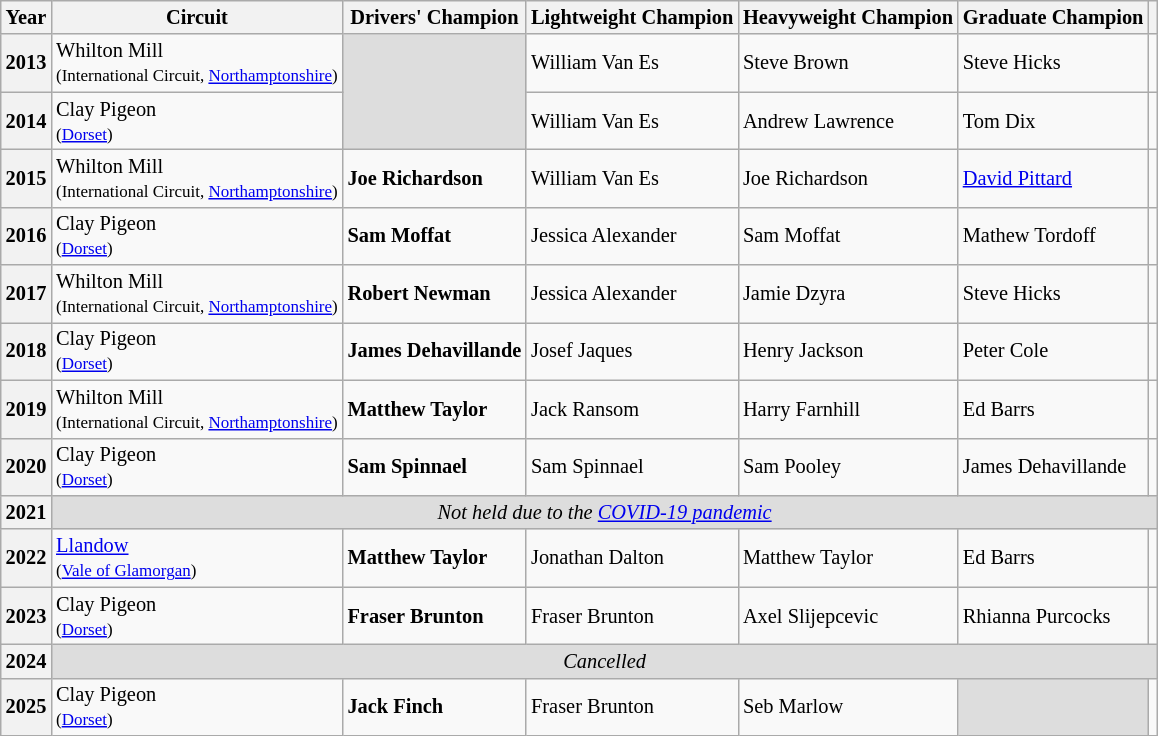<table class="wikitable" style="font-size:85%; text-align:left;">
<tr>
<th>Year</th>
<th>Circuit</th>
<th>Drivers' Champion</th>
<th>Lightweight Champion</th>
<th>Heavyweight Champion</th>
<th>Graduate Champion</th>
<th></th>
</tr>
<tr>
<th>2013</th>
<td nowrap> Whilton Mill<br><small>(International Circuit, <a href='#'>Northamptonshire</a>)</small></td>
<td rowspan="2" style="background:#ddd;"></td>
<td nowrap> William Van Es</td>
<td nowrap> Steve Brown</td>
<td nowrap> Steve Hicks</td>
<td></td>
</tr>
<tr>
<th>2014</th>
<td nowrap> Clay Pigeon<br><small>(<a href='#'>Dorset</a>)</small></td>
<td nowrap> William Van Es</td>
<td nowrap> Andrew Lawrence</td>
<td nowrap> Tom Dix</td>
<td></td>
</tr>
<tr>
<th>2015</th>
<td nowrap> Whilton Mill<br><small>(International Circuit, <a href='#'>Northamptonshire</a>)</small></td>
<td nowrap> <strong>Joe Richardson</strong></td>
<td nowrap> William Van Es</td>
<td nowrap> Joe Richardson</td>
<td nowrap> <a href='#'>David Pittard</a></td>
<td></td>
</tr>
<tr>
<th>2016</th>
<td nowrap> Clay Pigeon<br><small>(<a href='#'>Dorset</a>)</small></td>
<td nowrap> <strong>Sam Moffat</strong></td>
<td nowrap> Jessica Alexander</td>
<td nowrap> Sam Moffat</td>
<td nowrap> Mathew Tordoff</td>
<td></td>
</tr>
<tr>
<th>2017</th>
<td nowrap> Whilton Mill<br><small>(International Circuit, <a href='#'>Northamptonshire</a>)</small></td>
<td nowrap> <strong>Robert Newman</strong></td>
<td nowrap> Jessica Alexander</td>
<td nowrap> Jamie Dzyra</td>
<td nowrap> Steve Hicks</td>
<td></td>
</tr>
<tr>
<th>2018</th>
<td nowrap> Clay Pigeon<br><small>(<a href='#'>Dorset</a>)</small></td>
<td nowrap> <strong>James Dehavillande</strong></td>
<td nowrap> Josef Jaques</td>
<td nowrap> Henry Jackson</td>
<td nowrap> Peter Cole</td>
<td></td>
</tr>
<tr>
<th>2019</th>
<td nowrap> Whilton Mill<br><small>(International Circuit, <a href='#'>Northamptonshire</a>)</small></td>
<td nowrap> <strong>Matthew Taylor</strong></td>
<td nowrap> Jack Ransom</td>
<td nowrap> Harry Farnhill</td>
<td nowrap> Ed Barrs</td>
<td></td>
</tr>
<tr>
<th>2020</th>
<td nowrap> Clay Pigeon<br><small>(<a href='#'>Dorset</a>)</small></td>
<td nowrap> <strong>Sam Spinnael</strong></td>
<td nowrap> Sam Spinnael</td>
<td nowrap> Sam Pooley</td>
<td nowrap> James Dehavillande</td>
<td></td>
</tr>
<tr>
<th>2021</th>
<td align=center colspan="6" style="background:#ddd;"><em>Not held due to the <a href='#'>COVID-19 pandemic</a></em></td>
</tr>
<tr>
<th>2022</th>
<td nowrap> <a href='#'>Llandow</a><br><small>(<a href='#'>Vale of Glamorgan</a>)</small></td>
<td nowrap> <strong>Matthew Taylor</strong></td>
<td nowrap> Jonathan Dalton</td>
<td nowrap> Matthew Taylor</td>
<td nowrap> Ed Barrs</td>
<td></td>
</tr>
<tr>
<th>2023</th>
<td nowrap> Clay Pigeon<br><small>(<a href='#'>Dorset</a>)</small></td>
<td nowrap> <strong>Fraser Brunton</strong></td>
<td nowrap> Fraser Brunton</td>
<td nowrap> Axel Slijepcevic</td>
<td nowrap> Rhianna Purcocks</td>
<td></td>
</tr>
<tr>
<th>2024</th>
<td align=center colspan="6" style="background:#ddd;"><em>Cancelled</em></td>
</tr>
<tr>
<th>2025</th>
<td nowrap> Clay Pigeon<br><small>(<a href='#'>Dorset</a>)</small></td>
<td nowrap> <strong>Jack Finch</strong></td>
<td nowrap> Fraser Brunton</td>
<td nowrap> Seb Marlow</td>
<td style="background:#ddd;"></td>
<td></td>
</tr>
</table>
